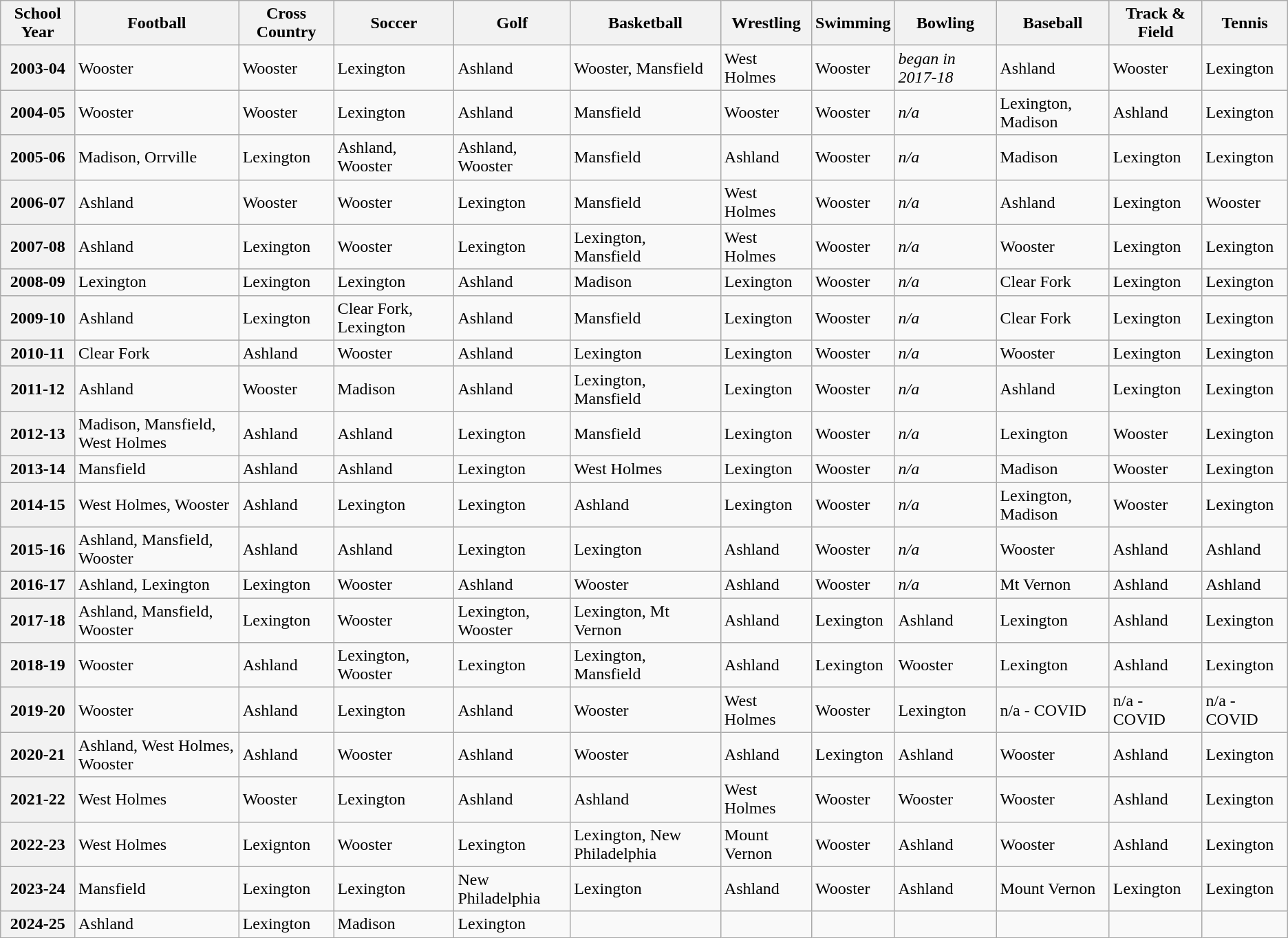<table class="wikitable">
<tr>
<th>School Year</th>
<th>Football</th>
<th>Cross Country</th>
<th>Soccer</th>
<th>Golf</th>
<th>Basketball</th>
<th>Wrestling</th>
<th>Swimming</th>
<th>Bowling</th>
<th>Baseball</th>
<th>Track & Field</th>
<th>Tennis</th>
</tr>
<tr style="text-align:left;">
<th>2003-04</th>
<td>Wooster</td>
<td>Wooster</td>
<td>Lexington</td>
<td>Ashland</td>
<td>Wooster, Mansfield</td>
<td>West Holmes</td>
<td>Wooster</td>
<td><em>began in 2017-18</em></td>
<td>Ashland</td>
<td>Wooster</td>
<td>Lexington</td>
</tr>
<tr style="text-align:left;">
<th>2004-05</th>
<td>Wooster</td>
<td>Wooster</td>
<td>Lexington</td>
<td>Ashland</td>
<td>Mansfield </td>
<td>Wooster</td>
<td>Wooster</td>
<td><em>n/a</em></td>
<td>Lexington, Madison</td>
<td>Ashland</td>
<td>Lexington</td>
</tr>
<tr style="text-align:left;">
<th>2005-06</th>
<td>Madison, Orrville</td>
<td>Lexington</td>
<td>Ashland, Wooster</td>
<td>Ashland, Wooster</td>
<td>Mansfield </td>
<td>Ashland</td>
<td>Wooster</td>
<td><em>n/a</em></td>
<td>Madison</td>
<td>Lexington</td>
<td>Lexington</td>
</tr>
<tr style="text-align:left;">
<th>2006-07</th>
<td>Ashland</td>
<td>Wooster</td>
<td>Wooster</td>
<td>Lexington</td>
<td>Mansfield </td>
<td>West Holmes</td>
<td>Wooster</td>
<td><em>n/a</em></td>
<td>Ashland</td>
<td>Lexington</td>
<td>Wooster</td>
</tr>
<tr style="text-align:left;">
<th>2007-08</th>
<td>Ashland</td>
<td>Lexington</td>
<td>Wooster</td>
<td>Lexington</td>
<td>Lexington, Mansfield </td>
<td>West Holmes</td>
<td>Wooster</td>
<td><em>n/a</em></td>
<td>Wooster</td>
<td>Lexington</td>
<td>Lexington</td>
</tr>
<tr style="text-align:left;">
<th>2008-09</th>
<td>Lexington</td>
<td>Lexington</td>
<td>Lexington</td>
<td>Ashland</td>
<td>Madison </td>
<td>Lexington</td>
<td>Wooster</td>
<td><em>n/a</em></td>
<td>Clear Fork</td>
<td>Lexington</td>
<td>Lexington</td>
</tr>
<tr style="text-align:left;">
<th>2009-10</th>
<td>Ashland</td>
<td>Lexington</td>
<td>Clear Fork, Lexington</td>
<td>Ashland</td>
<td>Mansfield  </td>
<td>Lexington</td>
<td>Wooster</td>
<td><em>n/a</em></td>
<td>Clear Fork</td>
<td>Lexington</td>
<td>Lexington</td>
</tr>
<tr style="text-align:left;">
<th>2010-11</th>
<td>Clear Fork</td>
<td>Ashland</td>
<td>Wooster</td>
<td>Ashland</td>
<td>Lexington </td>
<td>Lexington</td>
<td>Wooster</td>
<td><em>n/a</em></td>
<td>Wooster</td>
<td>Lexington</td>
<td>Lexington</td>
</tr>
<tr style="text-align:left;">
<th>2011-12</th>
<td>Ashland</td>
<td>Wooster</td>
<td>Madison</td>
<td>Ashland</td>
<td>Lexington, Mansfield </td>
<td>Lexington</td>
<td>Wooster</td>
<td><em>n/a</em></td>
<td>Ashland</td>
<td>Lexington</td>
<td>Lexington</td>
</tr>
<tr style="text-align:left;">
<th>2012-13</th>
<td>Madison, Mansfield, West Holmes</td>
<td>Ashland</td>
<td>Ashland</td>
<td>Lexington</td>
<td>Mansfield</td>
<td>Lexington</td>
<td>Wooster</td>
<td><em>n/a</em></td>
<td>Lexington</td>
<td>Wooster</td>
<td>Lexington</td>
</tr>
<tr style="text-align:left;">
<th>2013-14</th>
<td>Mansfield</td>
<td>Ashland</td>
<td>Ashland</td>
<td>Lexington</td>
<td>West Holmes</td>
<td>Lexington</td>
<td>Wooster</td>
<td><em>n/a</em></td>
<td>Madison</td>
<td>Wooster</td>
<td>Lexington</td>
</tr>
<tr style="text-align:left;">
<th>2014-15</th>
<td>West Holmes, Wooster</td>
<td>Ashland</td>
<td>Lexington</td>
<td>Lexington</td>
<td>Ashland</td>
<td>Lexington</td>
<td>Wooster</td>
<td><em>n/a</em></td>
<td>Lexington, Madison</td>
<td>Wooster</td>
<td>Lexington</td>
</tr>
<tr style="text-align:left;">
<th>2015-16</th>
<td>Ashland, Mansfield, Wooster</td>
<td>Ashland</td>
<td>Ashland</td>
<td>Lexington</td>
<td>Lexington</td>
<td>Ashland</td>
<td>Wooster</td>
<td><em>n/a</em></td>
<td>Wooster</td>
<td>Ashland</td>
<td>Ashland</td>
</tr>
<tr style="text-align:left;">
<th>2016-17</th>
<td>Ashland, Lexington</td>
<td>Lexington</td>
<td>Wooster</td>
<td>Ashland</td>
<td>Wooster</td>
<td>Ashland</td>
<td>Wooster</td>
<td><em>n/a</em></td>
<td>Mt Vernon</td>
<td>Ashland</td>
<td>Ashland</td>
</tr>
<tr style="text-align:left;">
<th>2017-18</th>
<td>Ashland, Mansfield, Wooster</td>
<td>Lexington</td>
<td>Wooster</td>
<td>Lexington, Wooster</td>
<td>Lexington, Mt Vernon</td>
<td>Ashland</td>
<td>Lexington</td>
<td>Ashland</td>
<td>Lexington</td>
<td>Ashland</td>
<td>Lexington</td>
</tr>
<tr>
<th>2018-19</th>
<td>Wooster</td>
<td>Ashland</td>
<td>Lexington, Wooster</td>
<td>Lexington</td>
<td>Lexington, Mansfield</td>
<td>Ashland</td>
<td>Lexington</td>
<td>Wooster</td>
<td>Lexington</td>
<td>Ashland</td>
<td>Lexington</td>
</tr>
<tr>
<th>2019-20</th>
<td>Wooster</td>
<td>Ashland</td>
<td>Lexington</td>
<td>Ashland</td>
<td>Wooster</td>
<td>West Holmes</td>
<td>Wooster</td>
<td>Lexington</td>
<td>n/a - COVID</td>
<td>n/a - COVID</td>
<td>n/a - COVID</td>
</tr>
<tr>
<th>2020-21</th>
<td>Ashland, West Holmes, Wooster</td>
<td>Ashland</td>
<td>Wooster</td>
<td>Ashland</td>
<td>Wooster</td>
<td>Ashland</td>
<td>Lexington</td>
<td>Ashland</td>
<td>Wooster</td>
<td>Ashland</td>
<td>Lexington</td>
</tr>
<tr>
<th>2021-22</th>
<td>West Holmes</td>
<td>Wooster</td>
<td>Lexington</td>
<td>Ashland</td>
<td>Ashland</td>
<td>West Holmes</td>
<td>Wooster</td>
<td>Wooster</td>
<td>Wooster</td>
<td>Ashland</td>
<td>Lexington</td>
</tr>
<tr>
<th>2022-23</th>
<td>West Holmes</td>
<td>Lexignton</td>
<td>Wooster</td>
<td>Lexington</td>
<td>Lexington, New Philadelphia</td>
<td>Mount Vernon</td>
<td>Wooster</td>
<td>Ashland</td>
<td>Wooster</td>
<td>Ashland</td>
<td>Lexington</td>
</tr>
<tr>
<th>2023-24</th>
<td>Mansfield</td>
<td>Lexington</td>
<td>Lexington</td>
<td>New Philadelphia</td>
<td>Lexington</td>
<td>Ashland</td>
<td>Wooster</td>
<td>Ashland</td>
<td>Mount Vernon</td>
<td>Lexington</td>
<td>Lexington</td>
</tr>
<tr>
<th>2024-25</th>
<td>Ashland</td>
<td>Lexington</td>
<td>Madison</td>
<td>Lexington</td>
<td></td>
<td></td>
<td></td>
<td></td>
<td></td>
<td></td>
<td></td>
</tr>
</table>
